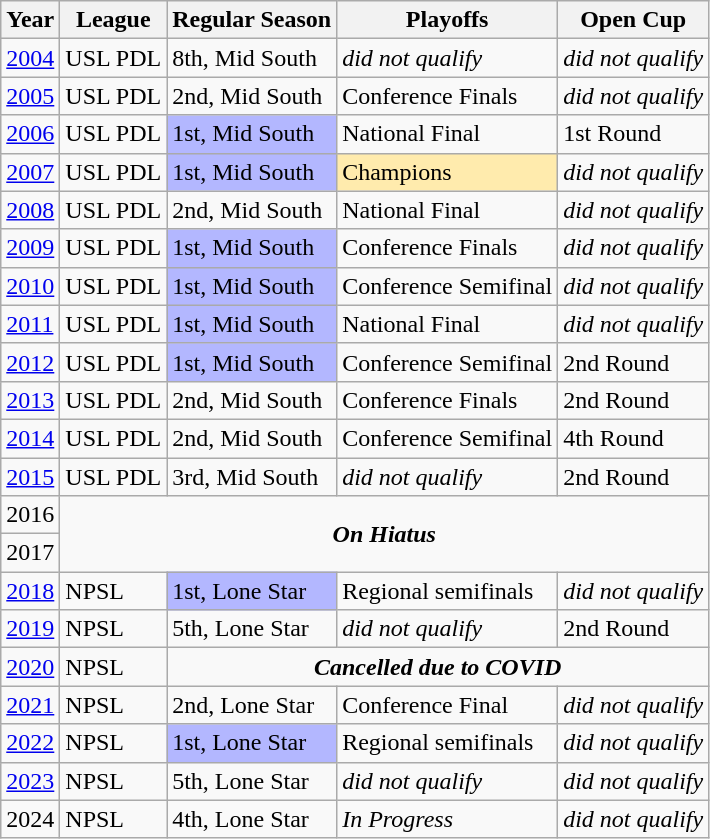<table class="wikitable">
<tr>
<th>Year</th>
<th>League</th>
<th>Regular Season</th>
<th>Playoffs</th>
<th>Open Cup</th>
</tr>
<tr>
<td><a href='#'>2004</a></td>
<td>USL PDL</td>
<td>8th, Mid South</td>
<td><em>did not qualify</em></td>
<td><em>did not qualify</em></td>
</tr>
<tr>
<td><a href='#'>2005</a></td>
<td>USL PDL</td>
<td>2nd, Mid South</td>
<td>Conference Finals</td>
<td><em>did not qualify</em></td>
</tr>
<tr>
<td><a href='#'>2006</a></td>
<td>USL PDL</td>
<td style="background:#b3b7ff;">1st, Mid South</td>
<td>National Final</td>
<td>1st Round</td>
</tr>
<tr>
<td><a href='#'>2007</a></td>
<td>USL PDL</td>
<td style="background:#b3b7ff;">1st, Mid South</td>
<td style="background:#ffebad;">Champions</td>
<td><em>did not qualify</em></td>
</tr>
<tr>
<td><a href='#'>2008</a></td>
<td>USL PDL</td>
<td>2nd, Mid South</td>
<td>National Final</td>
<td><em>did not qualify</em></td>
</tr>
<tr>
<td><a href='#'>2009</a></td>
<td>USL PDL</td>
<td style="background:#b3b7ff;">1st, Mid South</td>
<td>Conference Finals</td>
<td><em>did not qualify</em></td>
</tr>
<tr>
<td><a href='#'>2010</a></td>
<td>USL PDL</td>
<td style="background:#b3b7ff;">1st, Mid South</td>
<td>Conference Semifinal</td>
<td><em>did not qualify</em></td>
</tr>
<tr>
<td><a href='#'>2011</a></td>
<td>USL PDL</td>
<td style="background:#b3b7ff;">1st, Mid South</td>
<td>National Final</td>
<td><em>did not qualify</em></td>
</tr>
<tr>
<td><a href='#'>2012</a></td>
<td>USL PDL</td>
<td style="background:#b3b7ff;">1st, Mid South</td>
<td>Conference Semifinal</td>
<td>2nd Round</td>
</tr>
<tr>
<td><a href='#'>2013</a></td>
<td>USL PDL</td>
<td>2nd, Mid South</td>
<td>Conference Finals</td>
<td>2nd Round</td>
</tr>
<tr>
<td><a href='#'>2014</a></td>
<td>USL PDL</td>
<td>2nd, Mid South</td>
<td>Conference Semifinal</td>
<td>4th Round</td>
</tr>
<tr>
<td><a href='#'>2015</a></td>
<td>USL PDL</td>
<td>3rd, Mid South</td>
<td><em>did not qualify</em></td>
<td>2nd Round</td>
</tr>
<tr>
<td>2016</td>
<td rowspan="2" colspan="4" style="text-align:center;"><strong><em>On Hiatus</em></strong></td>
</tr>
<tr>
<td>2017</td>
</tr>
<tr>
<td><a href='#'>2018</a></td>
<td>NPSL</td>
<td style="background:#b3b7ff;">1st, Lone Star</td>
<td>Regional semifinals</td>
<td><em>did not qualify</em></td>
</tr>
<tr>
<td><a href='#'>2019</a></td>
<td>NPSL</td>
<td>5th, Lone Star</td>
<td><em>did not qualify</em></td>
<td>2nd Round</td>
</tr>
<tr>
<td><a href='#'>2020</a></td>
<td>NPSL</td>
<td rowspan="1" colspan="3" style="text-align:center;"><strong><em>Cancelled due to COVID</em></strong></td>
</tr>
<tr>
<td><a href='#'>2021</a></td>
<td>NPSL</td>
<td>2nd, Lone Star</td>
<td>Conference Final</td>
<td><em>did not qualify</em></td>
</tr>
<tr>
<td><a href='#'>2022</a></td>
<td>NPSL</td>
<td style="background:#b3b7ff;">1st, Lone Star</td>
<td>Regional semifinals</td>
<td><em>did not qualify</em></td>
</tr>
<tr>
<td><a href='#'>2023</a></td>
<td>NPSL</td>
<td>5th, Lone Star</td>
<td><em>did not qualify</em></td>
<td><em>did not qualify</em></td>
</tr>
<tr>
<td>2024</td>
<td>NPSL</td>
<td>4th, Lone Star</td>
<td><em>In Progress</em></td>
<td><em>did not qualify</em></td>
</tr>
</table>
